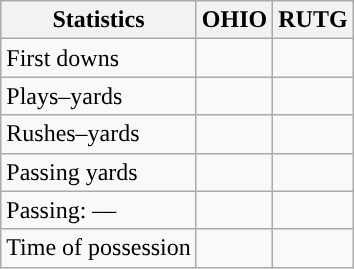<table class="wikitable" style="float:left">
<tr>
<th>Statistics</th>
<th>OHIO</th>
<th>RUTG</th>
</tr>
<tr>
<td>First downs</td>
<td></td>
<td></td>
</tr>
<tr>
<td>Plays–yards</td>
<td></td>
<td></td>
</tr>
<tr>
<td>Rushes–yards</td>
<td></td>
<td></td>
</tr>
<tr>
<td>Passing yards</td>
<td></td>
<td></td>
</tr>
<tr>
<td>Passing: ––</td>
<td></td>
<td></td>
</tr>
<tr>
<td>Time of possession</td>
<td></td>
<td></td>
</tr>
</table>
